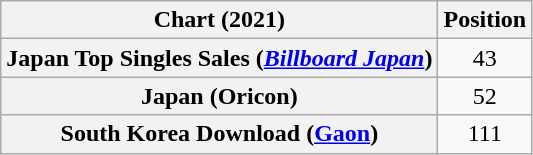<table class="wikitable plainrowheaders" style="text-align:center">
<tr>
<th scope="col">Chart (2021)</th>
<th scope="col">Position</th>
</tr>
<tr>
<th scope="row">Japan Top Singles Sales (<em><a href='#'>Billboard Japan</a></em>)<br></th>
<td>43</td>
</tr>
<tr>
<th scope="row">Japan (Oricon)<br></th>
<td>52</td>
</tr>
<tr>
<th scope="row">South Korea Download (<a href='#'>Gaon</a>)</th>
<td>111</td>
</tr>
</table>
